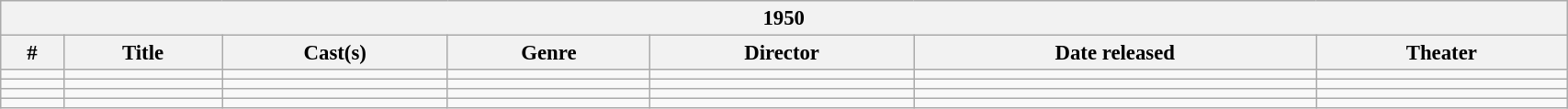<table class="wikitable"  style="width: 90%; font-size: 95%;">
<tr>
<th colspan="7">1950</th>
</tr>
<tr>
<th>#</th>
<th>Title</th>
<th>Cast(s)</th>
<th>Genre</th>
<th>Director</th>
<th>Date released</th>
<th>Theater</th>
</tr>
<tr>
<td></td>
<td></td>
<td></td>
<td></td>
<td></td>
<td></td>
<td></td>
</tr>
<tr>
<td></td>
<td></td>
<td></td>
<td></td>
<td></td>
<td></td>
<td></td>
</tr>
<tr>
<td></td>
<td></td>
<td></td>
<td></td>
<td></td>
<td></td>
<td></td>
</tr>
<tr>
<td></td>
<td></td>
<td></td>
<td></td>
<td></td>
<td></td>
<td></td>
</tr>
</table>
